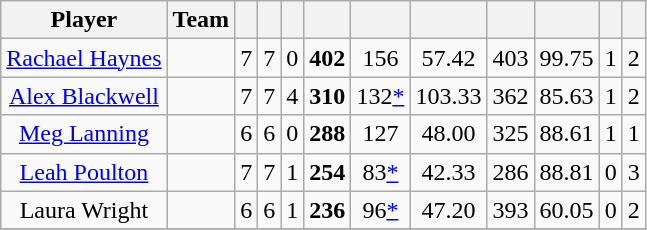<table class="wikitable sortable" style="text-align:center">
<tr>
<th class="unsortable">Player</th>
<th>Team</th>
<th></th>
<th></th>
<th></th>
<th></th>
<th></th>
<th></th>
<th></th>
<th></th>
<th></th>
<th></th>
</tr>
<tr>
<td><a href='#'>Rachael Haynes</a></td>
<td style="text-align:left;"></td>
<td>7</td>
<td>7</td>
<td>0</td>
<td><strong>402</strong></td>
<td>156</td>
<td>57.42</td>
<td>403</td>
<td>99.75</td>
<td>1</td>
<td>2</td>
</tr>
<tr>
<td><a href='#'>Alex Blackwell</a></td>
<td style="text-align:left;"></td>
<td>7</td>
<td>7</td>
<td>4</td>
<td><strong>310</strong></td>
<td>132<a href='#'>*</a></td>
<td>103.33</td>
<td>362</td>
<td>85.63</td>
<td>1</td>
<td>2</td>
</tr>
<tr>
<td><a href='#'>Meg Lanning</a></td>
<td style="text-align:left;"></td>
<td>6</td>
<td>6</td>
<td>0</td>
<td><strong>288</strong></td>
<td>127</td>
<td>48.00</td>
<td>325</td>
<td>88.61</td>
<td>1</td>
<td>1</td>
</tr>
<tr>
<td><a href='#'>Leah Poulton</a></td>
<td style="text-align:left;"></td>
<td>7</td>
<td>7</td>
<td>1</td>
<td><strong>254</strong></td>
<td>83<a href='#'>*</a></td>
<td>42.33</td>
<td>286</td>
<td>88.81</td>
<td>0</td>
<td>3</td>
</tr>
<tr>
<td>Laura Wright</td>
<td style="text-align:left;"></td>
<td>6</td>
<td>6</td>
<td>1</td>
<td><strong>236</strong></td>
<td>96<a href='#'>*</a></td>
<td>47.20</td>
<td>393</td>
<td>60.05</td>
<td>0</td>
<td>2</td>
</tr>
<tr>
</tr>
</table>
